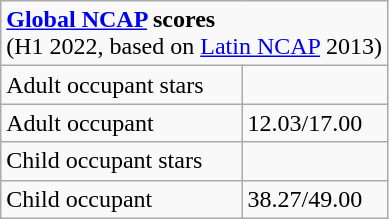<table class="wikitable">
<tr>
<td colspan="2"><strong><a href='#'>Global NCAP</a> scores</strong> <br> (H1 2022, based on <a href='#'>Latin NCAP</a> 2013)</td>
</tr>
<tr>
<td>Adult occupant stars</td>
<td></td>
</tr>
<tr>
<td>Adult occupant</td>
<td>12.03/17.00</td>
</tr>
<tr>
<td>Child occupant stars</td>
<td></td>
</tr>
<tr>
<td>Child occupant</td>
<td>38.27/49.00</td>
</tr>
</table>
